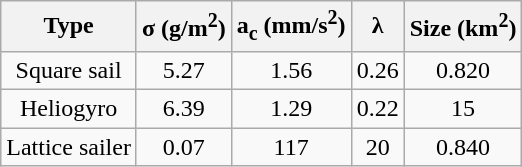<table class="wikitable" style="text-align: center;">
<tr>
<th>Type</th>
<th>σ (g/m<sup>2</sup>)</th>
<th>a<sub>c</sub> (mm/s<sup>2</sup>)</th>
<th>λ</th>
<th>Size (km<sup>2</sup>)</th>
</tr>
<tr>
<td>Square sail</td>
<td>5.27</td>
<td>1.56</td>
<td>0.26</td>
<td>0.820</td>
</tr>
<tr>
<td>Heliogyro</td>
<td>6.39</td>
<td>1.29</td>
<td>0.22</td>
<td>15</td>
</tr>
<tr>
<td>Lattice sailer</td>
<td>0.07</td>
<td>117</td>
<td>20</td>
<td>0.840</td>
</tr>
</table>
